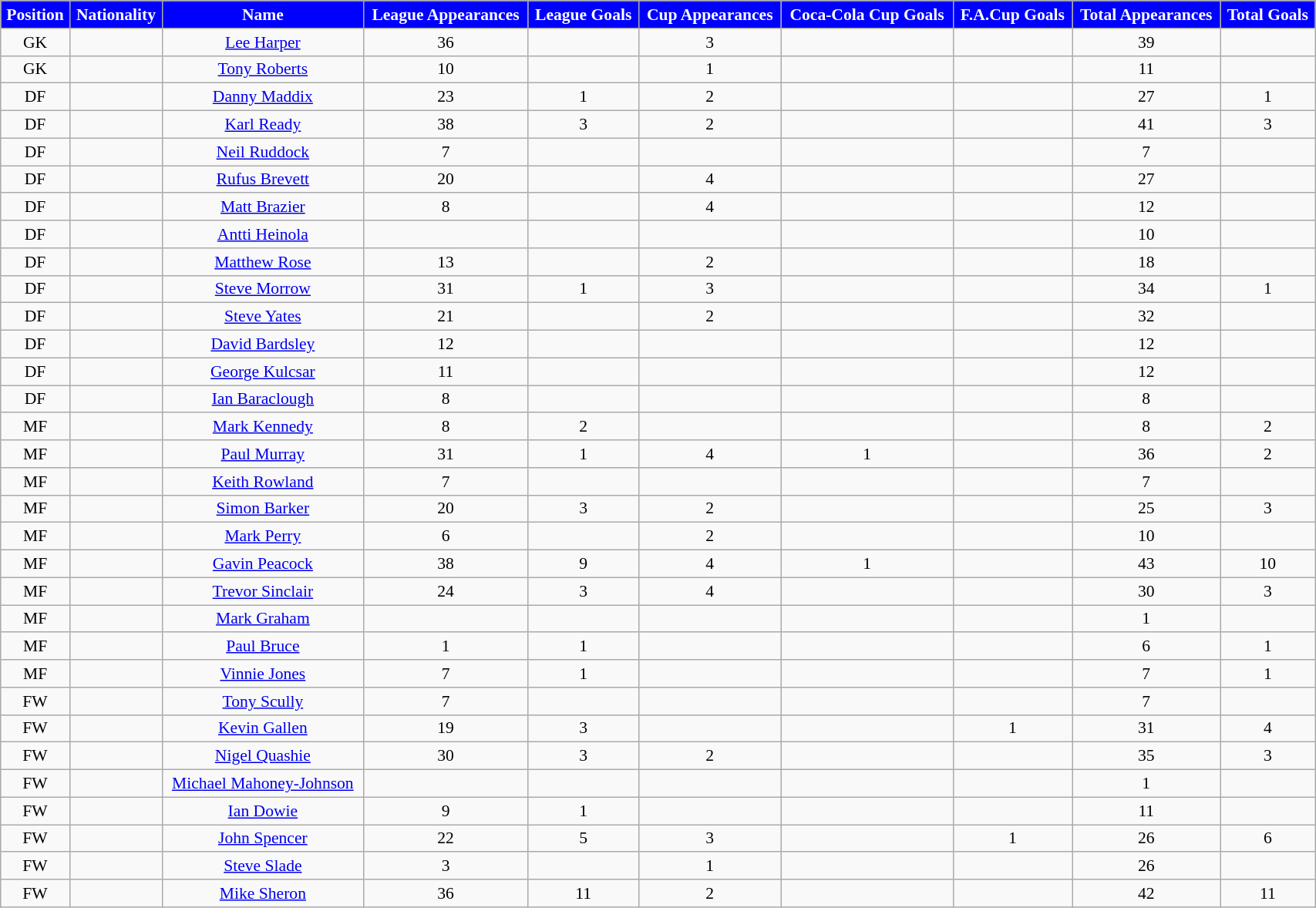<table class="wikitable" style="text-align:center; font-size:90%; width:90%;">
<tr>
<th style="background:#0000FF; color:#FFFFFF; text-align:center;">Position</th>
<th style="background:#0000FF; color:#FFFFFF; text-align:center;">Nationality</th>
<th style="background:#0000FF; color:#FFFFFF; text-align:center;"><strong>Name</strong></th>
<th style="background:#0000FF; color:#FFFFFF; text-align:center;">League Appearances</th>
<th style="background:#0000FF; color:#FFFFFF; text-align:center;">League Goals</th>
<th style="background:#0000FF; color:#FFFFFF; text-align:center;">Cup Appearances</th>
<th style="background:#0000FF; color:#FFFFFF; text-align:center;">Coca-Cola Cup Goals</th>
<th style="background:#0000FF; color:#FFFFFF; text-align:center;">F.A.Cup Goals</th>
<th style="background:#0000FF; color:#FFFFFF; text-align:center;">Total Appearances</th>
<th style="background:#0000FF; color:#FFFFFF; text-align:center;">Total Goals</th>
</tr>
<tr>
<td>GK</td>
<td></td>
<td><a href='#'>Lee Harper</a></td>
<td>36</td>
<td></td>
<td>3</td>
<td></td>
<td></td>
<td>39</td>
<td></td>
</tr>
<tr>
<td>GK</td>
<td></td>
<td><a href='#'>Tony Roberts</a></td>
<td>10</td>
<td></td>
<td>1</td>
<td></td>
<td></td>
<td>11</td>
<td></td>
</tr>
<tr>
<td>DF</td>
<td></td>
<td><a href='#'>Danny Maddix</a></td>
<td>23</td>
<td>1</td>
<td>2</td>
<td></td>
<td></td>
<td>27</td>
<td>1</td>
</tr>
<tr>
<td>DF</td>
<td></td>
<td><a href='#'>Karl Ready</a></td>
<td>38</td>
<td>3</td>
<td>2</td>
<td></td>
<td></td>
<td>41</td>
<td>3</td>
</tr>
<tr>
<td>DF</td>
<td></td>
<td><a href='#'>Neil Ruddock</a></td>
<td>7</td>
<td></td>
<td></td>
<td></td>
<td></td>
<td>7</td>
<td></td>
</tr>
<tr>
<td>DF</td>
<td></td>
<td><a href='#'>Rufus Brevett</a></td>
<td>20</td>
<td></td>
<td>4</td>
<td></td>
<td></td>
<td>27</td>
<td></td>
</tr>
<tr>
<td>DF</td>
<td></td>
<td><a href='#'>Matt Brazier</a></td>
<td>8</td>
<td></td>
<td>4</td>
<td></td>
<td></td>
<td>12</td>
<td></td>
</tr>
<tr>
<td>DF</td>
<td></td>
<td><a href='#'>Antti Heinola</a></td>
<td></td>
<td></td>
<td></td>
<td></td>
<td></td>
<td>10</td>
<td></td>
</tr>
<tr>
<td>DF</td>
<td></td>
<td><a href='#'>Matthew Rose</a></td>
<td>13</td>
<td></td>
<td>2</td>
<td></td>
<td></td>
<td>18</td>
<td></td>
</tr>
<tr>
<td>DF</td>
<td></td>
<td><a href='#'>Steve Morrow</a></td>
<td>31</td>
<td>1</td>
<td>3</td>
<td></td>
<td></td>
<td>34</td>
<td>1</td>
</tr>
<tr>
<td>DF</td>
<td></td>
<td><a href='#'>Steve Yates</a></td>
<td>21</td>
<td></td>
<td>2</td>
<td></td>
<td></td>
<td>32</td>
<td></td>
</tr>
<tr>
<td>DF</td>
<td></td>
<td><a href='#'>David Bardsley</a></td>
<td>12</td>
<td></td>
<td></td>
<td></td>
<td></td>
<td>12</td>
<td></td>
</tr>
<tr>
<td>DF</td>
<td></td>
<td><a href='#'>George Kulcsar</a></td>
<td>11</td>
<td></td>
<td></td>
<td></td>
<td></td>
<td>12</td>
<td></td>
</tr>
<tr>
<td>DF</td>
<td></td>
<td><a href='#'>Ian Baraclough</a></td>
<td>8</td>
<td></td>
<td></td>
<td></td>
<td></td>
<td>8</td>
<td></td>
</tr>
<tr>
<td>MF</td>
<td></td>
<td><a href='#'>Mark Kennedy</a></td>
<td>8</td>
<td>2</td>
<td></td>
<td></td>
<td></td>
<td>8</td>
<td>2</td>
</tr>
<tr>
<td>MF</td>
<td></td>
<td><a href='#'>Paul Murray</a></td>
<td>31</td>
<td>1</td>
<td>4</td>
<td>1</td>
<td></td>
<td>36</td>
<td>2</td>
</tr>
<tr>
<td>MF</td>
<td></td>
<td><a href='#'>Keith Rowland</a></td>
<td>7</td>
<td></td>
<td></td>
<td></td>
<td></td>
<td>7</td>
<td></td>
</tr>
<tr>
<td>MF</td>
<td></td>
<td><a href='#'>Simon Barker</a></td>
<td>20</td>
<td>3</td>
<td>2</td>
<td></td>
<td></td>
<td>25</td>
<td>3</td>
</tr>
<tr>
<td>MF</td>
<td></td>
<td><a href='#'>Mark Perry</a></td>
<td>6</td>
<td></td>
<td>2</td>
<td></td>
<td></td>
<td>10</td>
<td></td>
</tr>
<tr>
<td>MF</td>
<td></td>
<td><a href='#'>Gavin Peacock</a></td>
<td>38</td>
<td>9</td>
<td>4</td>
<td>1</td>
<td></td>
<td>43</td>
<td>10</td>
</tr>
<tr>
<td>MF</td>
<td></td>
<td><a href='#'>Trevor Sinclair</a></td>
<td>24</td>
<td>3</td>
<td>4</td>
<td></td>
<td></td>
<td>30</td>
<td>3</td>
</tr>
<tr>
<td>MF</td>
<td></td>
<td><a href='#'>Mark Graham</a></td>
<td></td>
<td></td>
<td></td>
<td></td>
<td></td>
<td>1</td>
<td></td>
</tr>
<tr>
<td>MF</td>
<td></td>
<td><a href='#'>Paul Bruce</a></td>
<td>1</td>
<td>1</td>
<td></td>
<td></td>
<td></td>
<td>6</td>
<td>1</td>
</tr>
<tr>
<td>MF</td>
<td></td>
<td><a href='#'>Vinnie Jones</a></td>
<td>7</td>
<td>1</td>
<td></td>
<td></td>
<td></td>
<td>7</td>
<td>1</td>
</tr>
<tr>
<td>FW</td>
<td></td>
<td><a href='#'>Tony Scully</a></td>
<td>7</td>
<td></td>
<td></td>
<td></td>
<td></td>
<td>7</td>
<td></td>
</tr>
<tr>
<td>FW</td>
<td></td>
<td><a href='#'>Kevin Gallen</a></td>
<td>19</td>
<td>3</td>
<td></td>
<td></td>
<td>1</td>
<td>31</td>
<td>4</td>
</tr>
<tr>
<td>FW</td>
<td></td>
<td><a href='#'>Nigel Quashie</a></td>
<td>30</td>
<td>3</td>
<td>2</td>
<td></td>
<td></td>
<td>35</td>
<td>3</td>
</tr>
<tr>
<td>FW</td>
<td></td>
<td><a href='#'>Michael Mahoney-Johnson</a></td>
<td></td>
<td></td>
<td></td>
<td></td>
<td></td>
<td>1</td>
<td></td>
</tr>
<tr>
<td>FW</td>
<td></td>
<td><a href='#'>Ian Dowie</a></td>
<td>9</td>
<td>1</td>
<td></td>
<td></td>
<td></td>
<td>11</td>
<td></td>
</tr>
<tr>
<td>FW</td>
<td></td>
<td><a href='#'>John Spencer</a></td>
<td>22</td>
<td>5</td>
<td>3</td>
<td></td>
<td>1</td>
<td>26</td>
<td>6</td>
</tr>
<tr>
<td>FW</td>
<td></td>
<td><a href='#'>Steve Slade</a></td>
<td>3</td>
<td></td>
<td>1</td>
<td></td>
<td></td>
<td>26</td>
<td></td>
</tr>
<tr>
<td>FW</td>
<td></td>
<td><a href='#'>Mike Sheron</a></td>
<td>36</td>
<td>11</td>
<td>2</td>
<td></td>
<td></td>
<td>42</td>
<td>11</td>
</tr>
</table>
